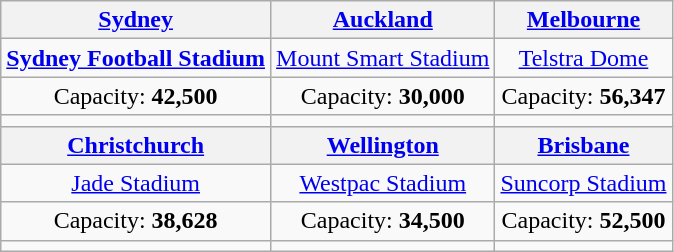<table class="wikitable" style="text-align:center">
<tr>
<th><strong><a href='#'>Sydney</a></strong></th>
<th><a href='#'>Auckland</a></th>
<th><a href='#'>Melbourne</a></th>
</tr>
<tr>
<td><strong><a href='#'>Sydney Football Stadium</a></strong></td>
<td><a href='#'>Mount Smart Stadium</a></td>
<td><a href='#'>Telstra Dome</a></td>
</tr>
<tr>
<td>Capacity: <strong>42,500</strong></td>
<td>Capacity: <strong>30,000</strong></td>
<td>Capacity: <strong>56,347</strong></td>
</tr>
<tr>
<td></td>
<td></td>
<td></td>
</tr>
<tr>
<th><a href='#'>Christchurch</a></th>
<th><a href='#'>Wellington</a></th>
<th><a href='#'>Brisbane</a></th>
</tr>
<tr>
<td><a href='#'>Jade Stadium</a></td>
<td><a href='#'>Westpac Stadium</a></td>
<td><a href='#'>Suncorp Stadium</a></td>
</tr>
<tr>
<td>Capacity: <strong>38,628</strong></td>
<td>Capacity: <strong>34,500</strong></td>
<td>Capacity: <strong>52,500</strong></td>
</tr>
<tr>
<td></td>
<td></td>
<td></td>
</tr>
</table>
